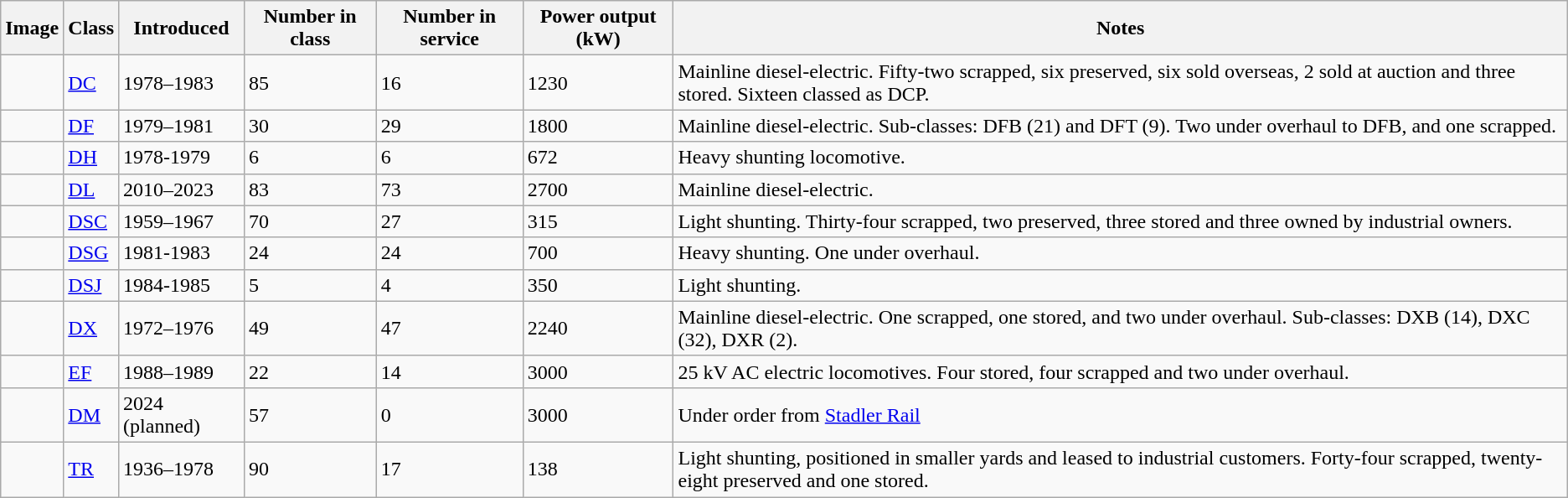<table class="sortable wikitable">
<tr>
<th>Image</th>
<th>Class</th>
<th>Introduced</th>
<th>Number in class</th>
<th>Number in service</th>
<th>Power output (kW)</th>
<th>Notes</th>
</tr>
<tr>
<td></td>
<td><a href='#'>DC</a></td>
<td>1978–1983</td>
<td>85</td>
<td>16</td>
<td>1230</td>
<td>Mainline diesel-electric. Fifty-two scrapped, six preserved, six sold overseas, 2 sold at auction and three stored. Sixteen classed as DCP.</td>
</tr>
<tr>
<td></td>
<td><a href='#'>DF</a></td>
<td>1979–1981</td>
<td>30</td>
<td>29</td>
<td>1800</td>
<td>Mainline diesel-electric. Sub-classes: DFB (21) and DFT (9). Two under overhaul to DFB, and one scrapped.</td>
</tr>
<tr>
<td></td>
<td><a href='#'>DH</a></td>
<td>1978-1979</td>
<td>6</td>
<td>6</td>
<td>672</td>
<td>Heavy shunting locomotive.</td>
</tr>
<tr>
<td></td>
<td><a href='#'>DL</a></td>
<td>2010–2023</td>
<td>83</td>
<td>73</td>
<td>2700</td>
<td>Mainline diesel-electric.</td>
</tr>
<tr>
<td></td>
<td><a href='#'>DSC</a></td>
<td>1959–1967</td>
<td>70</td>
<td>27</td>
<td>315</td>
<td>Light shunting. Thirty-four scrapped, two preserved, three stored and three owned by industrial owners.</td>
</tr>
<tr>
<td></td>
<td><a href='#'>DSG</a></td>
<td>1981-1983</td>
<td>24</td>
<td>24</td>
<td>700</td>
<td>Heavy shunting. One under overhaul.</td>
</tr>
<tr>
<td></td>
<td><a href='#'>DSJ</a></td>
<td>1984-1985</td>
<td>5</td>
<td>4</td>
<td>350</td>
<td>Light shunting.</td>
</tr>
<tr>
<td></td>
<td><a href='#'>DX</a></td>
<td>1972–1976</td>
<td>49</td>
<td>47</td>
<td>2240</td>
<td>Mainline diesel-electric. One scrapped, one stored, and two under overhaul. Sub-classes: DXB (14), DXC (32), DXR (2).</td>
</tr>
<tr>
<td></td>
<td><a href='#'>EF</a></td>
<td>1988–1989</td>
<td>22</td>
<td>14</td>
<td>3000</td>
<td>25 kV AC electric locomotives. Four stored, four scrapped and two under overhaul.</td>
</tr>
<tr>
<td></td>
<td><a href='#'>DM</a></td>
<td>2024 (planned)</td>
<td>57</td>
<td>0</td>
<td>3000</td>
<td>Under order from <a href='#'>Stadler Rail</a></td>
</tr>
<tr>
<td></td>
<td><a href='#'>TR</a></td>
<td>1936–1978</td>
<td>90</td>
<td>17</td>
<td>138</td>
<td>Light shunting, positioned in smaller yards and leased to industrial customers. Forty-four scrapped, twenty-eight preserved and one stored.</td>
</tr>
</table>
